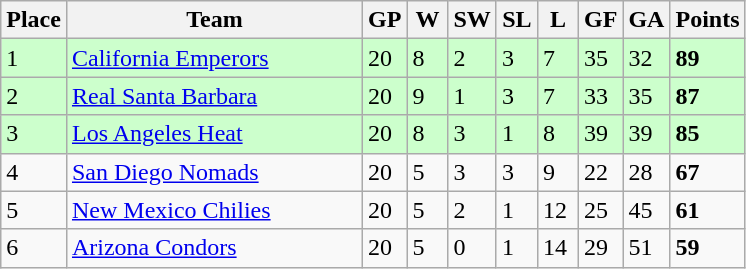<table class="wikitable">
<tr>
<th>Place</th>
<th width="190">Team</th>
<th width="20">GP</th>
<th width="20">W</th>
<th width="20">SW</th>
<th width="20">SL</th>
<th width="20">L</th>
<th width="20">GF</th>
<th width="20">GA</th>
<th>Points</th>
</tr>
<tr bgcolor=#ccffcc>
<td>1</td>
<td><a href='#'>California Emperors</a></td>
<td>20</td>
<td>8</td>
<td>2</td>
<td>3</td>
<td>7</td>
<td>35</td>
<td>32</td>
<td><strong>89</strong></td>
</tr>
<tr bgcolor=#ccffcc>
<td>2</td>
<td><a href='#'>Real Santa Barbara</a></td>
<td>20</td>
<td>9</td>
<td>1</td>
<td>3</td>
<td>7</td>
<td>33</td>
<td>35</td>
<td><strong>87</strong></td>
</tr>
<tr bgcolor=#ccffcc>
<td>3</td>
<td><a href='#'>Los Angeles Heat</a></td>
<td>20</td>
<td>8</td>
<td>3</td>
<td>1</td>
<td>8</td>
<td>39</td>
<td>39</td>
<td><strong>85</strong></td>
</tr>
<tr>
<td>4</td>
<td><a href='#'>San Diego Nomads</a></td>
<td>20</td>
<td>5</td>
<td>3</td>
<td>3</td>
<td>9</td>
<td>22</td>
<td>28</td>
<td><strong>67</strong></td>
</tr>
<tr>
<td>5</td>
<td><a href='#'>New Mexico Chilies</a></td>
<td>20</td>
<td>5</td>
<td>2</td>
<td>1</td>
<td>12</td>
<td>25</td>
<td>45</td>
<td><strong>61</strong></td>
</tr>
<tr>
<td>6</td>
<td><a href='#'>Arizona Condors</a></td>
<td>20</td>
<td>5</td>
<td>0</td>
<td>1</td>
<td>14</td>
<td>29</td>
<td>51</td>
<td><strong>59</strong></td>
</tr>
</table>
